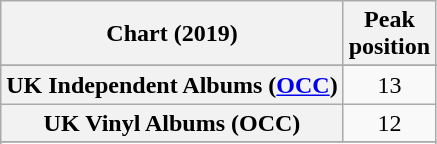<table class="wikitable sortable plainrowheaders" style="text-align:center">
<tr>
<th scope="col">Chart (2019)</th>
<th scope="col">Peak<br>position</th>
</tr>
<tr>
</tr>
<tr>
</tr>
<tr>
<th scope="row">UK Independent Albums (<a href='#'>OCC</a>)</th>
<td>13</td>
</tr>
<tr>
<th scope="row">UK Vinyl Albums (OCC)</th>
<td>12</td>
</tr>
<tr>
</tr>
<tr>
</tr>
<tr>
</tr>
</table>
